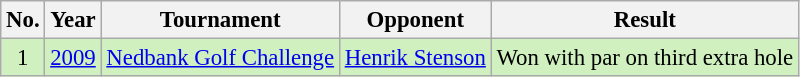<table class="wikitable" style="font-size:95%;">
<tr>
<th>No.</th>
<th>Year</th>
<th>Tournament</th>
<th>Opponent</th>
<th>Result</th>
</tr>
<tr style="background:#D0F0C0;">
<td align=center>1</td>
<td><a href='#'>2009</a></td>
<td><a href='#'>Nedbank Golf Challenge</a></td>
<td> <a href='#'>Henrik Stenson</a></td>
<td>Won with par on third extra hole</td>
</tr>
</table>
